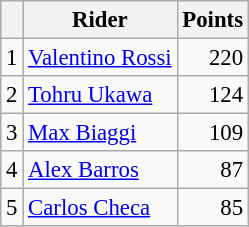<table class="wikitable" style="font-size: 95%;">
<tr>
<th></th>
<th>Rider</th>
<th>Points</th>
</tr>
<tr>
<td align=center>1</td>
<td> <a href='#'>Valentino Rossi</a></td>
<td align=right>220</td>
</tr>
<tr>
<td align=center>2</td>
<td> <a href='#'>Tohru Ukawa</a></td>
<td align=right>124</td>
</tr>
<tr>
<td align=center>3</td>
<td> <a href='#'>Max Biaggi</a></td>
<td align=right>109</td>
</tr>
<tr>
<td align=center>4</td>
<td> <a href='#'>Alex Barros</a></td>
<td align=right>87</td>
</tr>
<tr>
<td align=center>5</td>
<td> <a href='#'>Carlos Checa</a></td>
<td align=right>85</td>
</tr>
</table>
